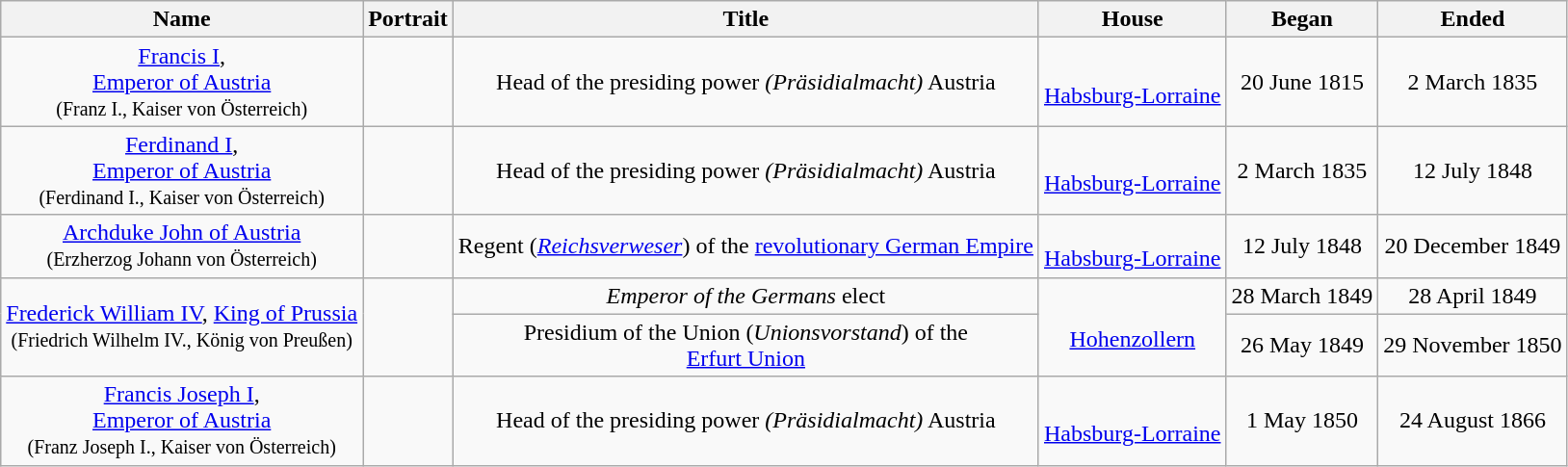<table class="wikitable" style="text-align:center;">
<tr>
<th>Name</th>
<th>Portrait</th>
<th>Title</th>
<th>House</th>
<th>Began</th>
<th>Ended</th>
</tr>
<tr>
<td><a href='#'>Francis I</a>,<br><a href='#'>Emperor of Austria</a><br><small>(Franz I., Kaiser von Österreich)</small></td>
<td></td>
<td>Head of the presiding power <em>(Präsidialmacht)</em> Austria</td>
<td><br><a href='#'>Habsburg-Lorraine</a></td>
<td>20 June 1815</td>
<td>2 March 1835</td>
</tr>
<tr>
<td><a href='#'>Ferdinand I</a>,<br><a href='#'>Emperor of Austria</a><br><small>(Ferdinand I., Kaiser von Österreich)</small></td>
<td></td>
<td>Head of the presiding power <em>(Präsidialmacht)</em> Austria</td>
<td><br><a href='#'>Habsburg-Lorraine</a></td>
<td>2 March 1835</td>
<td>12 July 1848</td>
</tr>
<tr>
<td><a href='#'>Archduke John of Austria</a><br><small>(Erzherzog Johann von Österreich)</small></td>
<td></td>
<td>Regent (<em><a href='#'>Reichsverweser</a></em>) of the <a href='#'>revolutionary German Empire</a></td>
<td><br><a href='#'>Habsburg-Lorraine</a></td>
<td>12 July 1848</td>
<td>20 December 1849</td>
</tr>
<tr>
<td rowspan="2"><a href='#'>Frederick William IV</a>, <a href='#'>King of Prussia</a><br><small>(Friedrich Wilhelm IV., König von Preußen)</small></td>
<td rowspan="2"></td>
<td><em>Emperor of the Germans</em> elect</td>
<td rowspan="2"><br><a href='#'>Hohenzollern</a></td>
<td>28 March 1849</td>
<td>28 April 1849</td>
</tr>
<tr>
<td>Presidium of the Union (<em>Unionsvorstand</em>) of the<br><a href='#'>Erfurt Union</a></td>
<td>26 May 1849</td>
<td>29 November 1850</td>
</tr>
<tr>
<td><a href='#'>Francis Joseph I</a>,<br><a href='#'>Emperor of Austria</a><br><small>(Franz Joseph I., Kaiser von Österreich)</small></td>
<td></td>
<td>Head of the presiding power <em>(Präsidialmacht)</em> Austria</td>
<td><br><a href='#'>Habsburg-Lorraine</a></td>
<td>1 May 1850</td>
<td>24 August 1866</td>
</tr>
</table>
